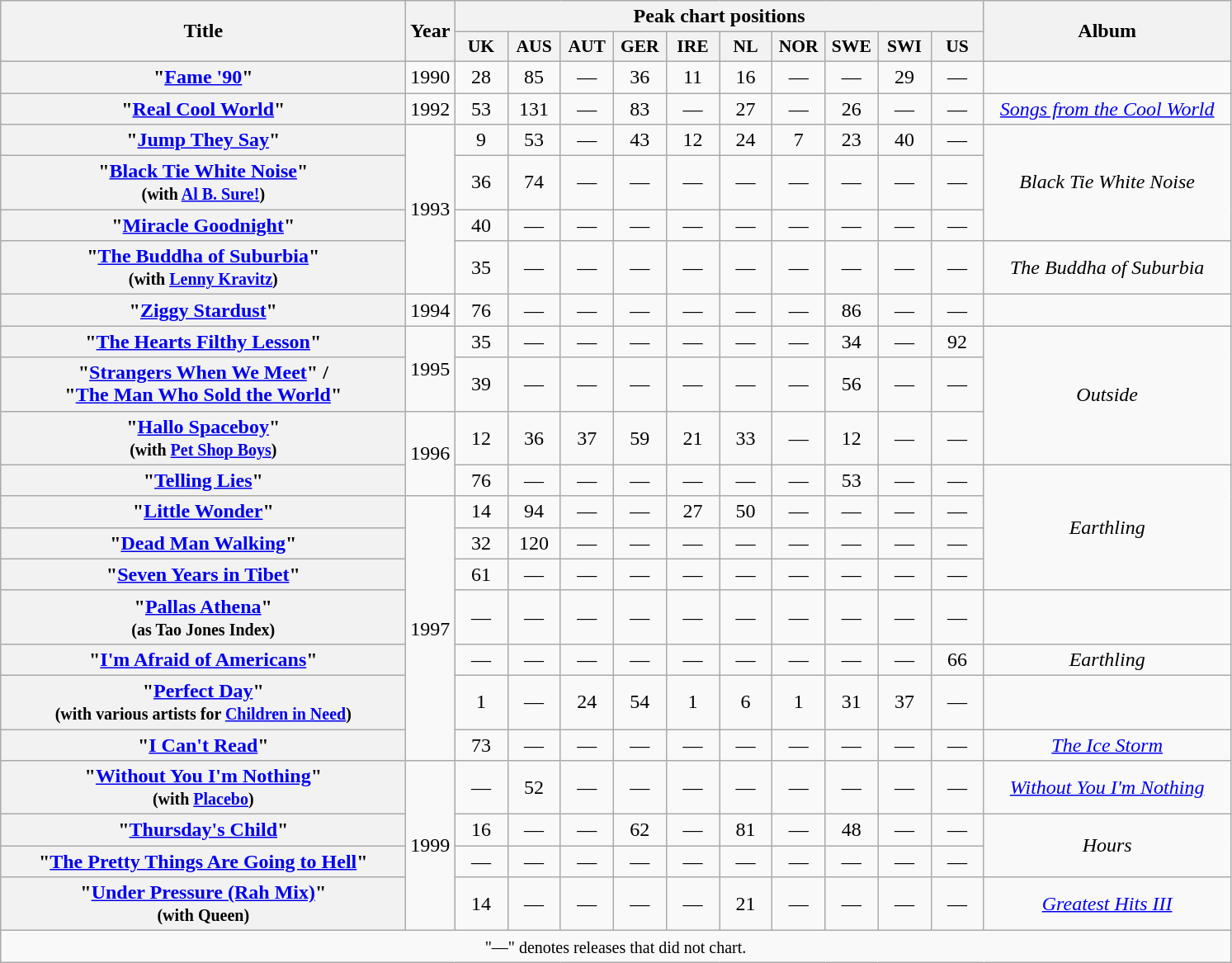<table class="wikitable plainrowheaders" style="text-align:center;">
<tr>
<th scope="col" rowspan="2" style="width:20em;">Title</th>
<th scope="col" rowspan="2" style="width:1em;">Year</th>
<th scope="col" colspan="10">Peak chart positions</th>
<th scope="col" rowspan="2" style="width:12em;">Album</th>
</tr>
<tr>
<th scope="col" style="width:2.5em; font-size:90%;">UK<br></th>
<th scope="col" style="width:2.5em; font-size:90%;">AUS<br></th>
<th scope="col" style="width:2.5em; font-size:90%;">AUT<br></th>
<th scope="col" style="width:2.5em; font-size:90%;">GER<br></th>
<th scope="col" style="width:2.5em; font-size:90%;">IRE<br></th>
<th scope="col" style="width:2.5em; font-size:90%;">NL<br></th>
<th scope="col" style="width:2.5em; font-size:90%;">NOR<br></th>
<th scope="col" style="width:2.5em; font-size:90%;">SWE<br></th>
<th scope="col" style="width:2.5em; font-size:90%;">SWI<br></th>
<th scope="col" style="width:2.5em; font-size:90%;">US<br></th>
</tr>
<tr>
<th scope="row">"<a href='#'>Fame '90</a>"</th>
<td>1990</td>
<td>28</td>
<td>85</td>
<td>—</td>
<td>36</td>
<td>11</td>
<td>16</td>
<td>—</td>
<td>—</td>
<td>29</td>
<td>—</td>
<td></td>
</tr>
<tr>
<th scope="row">"<a href='#'>Real Cool World</a>"</th>
<td>1992</td>
<td>53</td>
<td>131</td>
<td>—</td>
<td>83</td>
<td>—</td>
<td>27</td>
<td>—</td>
<td>26</td>
<td>—</td>
<td>—</td>
<td><em><a href='#'>Songs from the Cool World</a></em></td>
</tr>
<tr>
<th scope="row">"<a href='#'>Jump They Say</a>"</th>
<td rowspan="4">1993</td>
<td>9</td>
<td>53</td>
<td>—</td>
<td>43</td>
<td>12</td>
<td>24</td>
<td>7</td>
<td>23</td>
<td>40</td>
<td>—</td>
<td rowspan="3"><em>Black Tie White Noise</em></td>
</tr>
<tr>
<th scope="row">"<a href='#'>Black Tie White Noise</a>"<br><small>(with <a href='#'>Al B. Sure!</a>)</small></th>
<td>36</td>
<td>74</td>
<td>—</td>
<td>—</td>
<td>—</td>
<td>—</td>
<td>—</td>
<td>—</td>
<td>—</td>
<td>—</td>
</tr>
<tr>
<th scope="row">"<a href='#'>Miracle Goodnight</a>"</th>
<td>40</td>
<td>—</td>
<td>—</td>
<td>—</td>
<td>—</td>
<td>—</td>
<td>—</td>
<td>—</td>
<td>—</td>
<td>—</td>
</tr>
<tr>
<th scope="row">"<a href='#'>The Buddha of Suburbia</a>"<br><small>(with <a href='#'>Lenny Kravitz</a>)</small></th>
<td>35</td>
<td>—</td>
<td>—</td>
<td>—</td>
<td>—</td>
<td>—</td>
<td>—</td>
<td>—</td>
<td>—</td>
<td>—</td>
<td><em>The Buddha of Suburbia</em></td>
</tr>
<tr>
<th scope="row">"<a href='#'>Ziggy Stardust</a>" </th>
<td>1994</td>
<td>76</td>
<td>—</td>
<td>—</td>
<td>—</td>
<td>—</td>
<td>—</td>
<td>—</td>
<td>86</td>
<td>—</td>
<td>—</td>
<td></td>
</tr>
<tr>
<th scope="row">"<a href='#'>The Hearts Filthy Lesson</a>"</th>
<td rowspan="2">1995</td>
<td>35</td>
<td>—</td>
<td>—</td>
<td>—</td>
<td>—</td>
<td>—</td>
<td>—</td>
<td>34</td>
<td>—</td>
<td>92</td>
<td rowspan="3"><em>Outside</em></td>
</tr>
<tr>
<th scope="row">"<a href='#'>Strangers When We Meet</a>" /<br>"<a href='#'>The Man Who Sold the World</a>" </th>
<td>39</td>
<td>—</td>
<td>—</td>
<td>—</td>
<td>—</td>
<td>—</td>
<td>—</td>
<td>56</td>
<td>—</td>
<td>—</td>
</tr>
<tr>
<th scope="row">"<a href='#'>Hallo Spaceboy</a>"<br><small>(with <a href='#'>Pet Shop Boys</a>)</small></th>
<td rowspan="2">1996</td>
<td>12</td>
<td>36</td>
<td>37</td>
<td>59</td>
<td>21</td>
<td>33</td>
<td>—</td>
<td>12</td>
<td>—</td>
<td>—</td>
</tr>
<tr>
<th scope="row">"<a href='#'>Telling Lies</a>"</th>
<td>76</td>
<td>—</td>
<td>—</td>
<td>—</td>
<td>—</td>
<td>—</td>
<td>—</td>
<td>53</td>
<td>—</td>
<td>—</td>
<td rowspan="4"><em>Earthling</em></td>
</tr>
<tr>
<th scope="row">"<a href='#'>Little Wonder</a>"</th>
<td rowspan="7">1997</td>
<td>14</td>
<td>94</td>
<td>—</td>
<td>—</td>
<td>27</td>
<td>50</td>
<td>—</td>
<td>—</td>
<td>—</td>
<td>—</td>
</tr>
<tr>
<th scope="row">"<a href='#'>Dead Man Walking</a>"</th>
<td>32</td>
<td>120</td>
<td>—</td>
<td>—</td>
<td>—</td>
<td>—</td>
<td>—</td>
<td>—</td>
<td>—</td>
<td>—</td>
</tr>
<tr>
<th scope="row">"<a href='#'>Seven Years in Tibet</a>"</th>
<td>61</td>
<td>—</td>
<td>—</td>
<td>—</td>
<td>—</td>
<td>—</td>
<td>—</td>
<td>—</td>
<td>—</td>
<td>—</td>
</tr>
<tr>
<th scope="row">"<a href='#'>Pallas Athena</a>"<br><small>(as Tao Jones Index)</small></th>
<td>—</td>
<td>—</td>
<td>—</td>
<td>—</td>
<td>—</td>
<td>—</td>
<td>—</td>
<td>—</td>
<td>—</td>
<td>—</td>
<td></td>
</tr>
<tr>
<th scope="row">"<a href='#'>I'm Afraid of Americans</a>"</th>
<td>—</td>
<td>—</td>
<td>—</td>
<td>—</td>
<td>—</td>
<td>—</td>
<td>—</td>
<td>—</td>
<td>—</td>
<td>66</td>
<td><em>Earthling</em></td>
</tr>
<tr>
<th scope="row">"<a href='#'>Perfect Day</a>"<br><small>(with various artists for <a href='#'>Children in Need</a>)</small></th>
<td>1</td>
<td>—</td>
<td>24</td>
<td>54</td>
<td>1</td>
<td>6</td>
<td>1</td>
<td>31</td>
<td>37</td>
<td>—</td>
<td></td>
</tr>
<tr>
<th scope="row">"<a href='#'>I Can't Read</a>"</th>
<td>73</td>
<td>—</td>
<td>—</td>
<td>—</td>
<td>—</td>
<td>—</td>
<td>—</td>
<td>—</td>
<td>—</td>
<td>—</td>
<td><em><a href='#'>The Ice Storm</a></em></td>
</tr>
<tr>
<th scope="row">"<a href='#'>Without You I'm Nothing</a>"<br><small>(with <a href='#'>Placebo</a>)</small></th>
<td rowspan="4">1999</td>
<td>—</td>
<td>52</td>
<td>—</td>
<td>—</td>
<td>—</td>
<td>—</td>
<td>—</td>
<td>—</td>
<td>—</td>
<td>—</td>
<td><em><a href='#'>Without You I'm Nothing</a></em></td>
</tr>
<tr>
<th scope="row">"<a href='#'>Thursday's Child</a>"</th>
<td>16</td>
<td>—</td>
<td>—</td>
<td>62</td>
<td>—</td>
<td>81</td>
<td>—</td>
<td>48</td>
<td>—</td>
<td>—</td>
<td rowspan="2"><em>Hours</em></td>
</tr>
<tr>
<th scope="row">"<a href='#'>The Pretty Things Are Going to Hell</a>"</th>
<td>—</td>
<td>—</td>
<td>—</td>
<td>—</td>
<td>—</td>
<td>—</td>
<td>—</td>
<td>—</td>
<td>—</td>
<td>—</td>
</tr>
<tr>
<th scope="row">"<a href='#'>Under Pressure (Rah Mix)</a>"<br><small>(with Queen)</small></th>
<td>14</td>
<td>—</td>
<td>—</td>
<td>—</td>
<td>—</td>
<td>21</td>
<td>—</td>
<td>—</td>
<td>—</td>
<td>—</td>
<td><em><a href='#'>Greatest Hits III</a></em></td>
</tr>
<tr>
<td colspan="13"><small>"—" denotes releases that did not chart.</small></td>
</tr>
</table>
